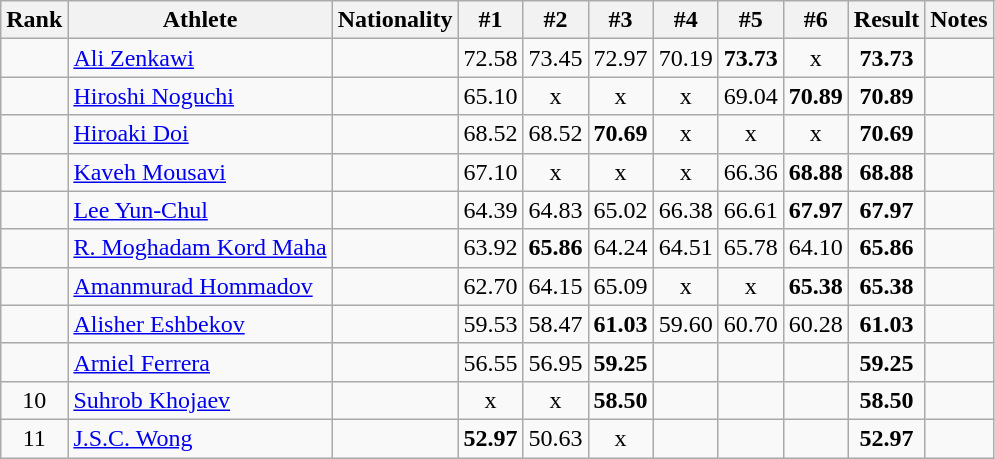<table class="wikitable sortable" style="text-align:center">
<tr>
<th>Rank</th>
<th>Athlete</th>
<th>Nationality</th>
<th>#1</th>
<th>#2</th>
<th>#3</th>
<th>#4</th>
<th>#5</th>
<th>#6</th>
<th>Result</th>
<th>Notes</th>
</tr>
<tr>
<td></td>
<td align=left><a href='#'>Ali Zenkawi</a></td>
<td align=left></td>
<td>72.58</td>
<td>73.45</td>
<td>72.97</td>
<td>70.19</td>
<td><strong>73.73</strong></td>
<td>x</td>
<td><strong>73.73</strong></td>
<td></td>
</tr>
<tr>
<td></td>
<td align=left><a href='#'>Hiroshi Noguchi</a></td>
<td align=left></td>
<td>65.10</td>
<td>x</td>
<td>x</td>
<td>x</td>
<td>69.04</td>
<td><strong>70.89</strong></td>
<td><strong>70.89</strong></td>
<td></td>
</tr>
<tr>
<td></td>
<td align=left><a href='#'>Hiroaki Doi</a></td>
<td align=left></td>
<td>68.52</td>
<td>68.52</td>
<td><strong>70.69</strong></td>
<td>x</td>
<td>x</td>
<td>x</td>
<td><strong>70.69</strong></td>
<td></td>
</tr>
<tr>
<td></td>
<td align=left><a href='#'>Kaveh Mousavi</a></td>
<td align=left></td>
<td>67.10</td>
<td>x</td>
<td>x</td>
<td>x</td>
<td>66.36</td>
<td><strong>68.88</strong></td>
<td><strong>68.88</strong></td>
<td></td>
</tr>
<tr>
<td></td>
<td align=left><a href='#'>Lee Yun-Chul</a></td>
<td align=left></td>
<td>64.39</td>
<td>64.83</td>
<td>65.02</td>
<td>66.38</td>
<td>66.61</td>
<td><strong>67.97</strong></td>
<td><strong>67.97</strong></td>
<td></td>
</tr>
<tr>
<td></td>
<td align=left><a href='#'>R. Moghadam Kord Maha</a></td>
<td align=left></td>
<td>63.92</td>
<td><strong>65.86</strong></td>
<td>64.24</td>
<td>64.51</td>
<td>65.78</td>
<td>64.10</td>
<td><strong>65.86</strong></td>
<td></td>
</tr>
<tr>
<td></td>
<td align=left><a href='#'>Amanmurad Hommadov</a></td>
<td align=left></td>
<td>62.70</td>
<td>64.15</td>
<td>65.09</td>
<td>x</td>
<td>x</td>
<td><strong>65.38</strong></td>
<td><strong>65.38</strong></td>
<td></td>
</tr>
<tr>
<td></td>
<td align=left><a href='#'>Alisher Eshbekov</a></td>
<td align=left></td>
<td>59.53</td>
<td>58.47</td>
<td><strong>61.03</strong></td>
<td>59.60</td>
<td>60.70</td>
<td>60.28</td>
<td><strong>61.03</strong></td>
<td></td>
</tr>
<tr>
<td></td>
<td align=left><a href='#'>Arniel Ferrera</a></td>
<td align=left></td>
<td>56.55</td>
<td>56.95</td>
<td><strong>59.25</strong></td>
<td></td>
<td></td>
<td></td>
<td><strong>59.25</strong></td>
<td></td>
</tr>
<tr>
<td>10</td>
<td align=left><a href='#'>Suhrob Khojaev</a></td>
<td align=left></td>
<td>x</td>
<td>x</td>
<td><strong>58.50</strong></td>
<td></td>
<td></td>
<td></td>
<td><strong>58.50</strong></td>
<td></td>
</tr>
<tr>
<td>11</td>
<td align=left><a href='#'>J.S.C. Wong</a></td>
<td align=left></td>
<td><strong>52.97</strong></td>
<td>50.63</td>
<td>x</td>
<td></td>
<td></td>
<td></td>
<td><strong>52.97</strong></td>
<td></td>
</tr>
</table>
